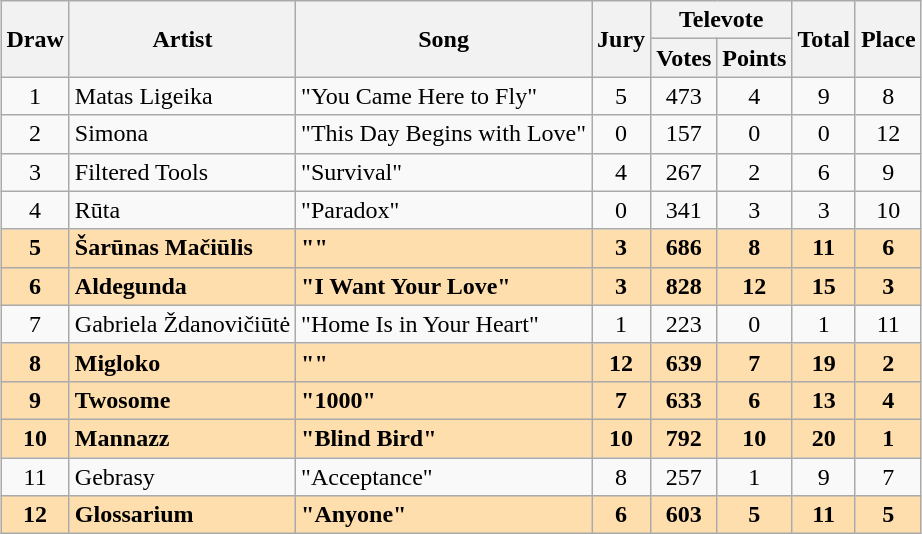<table class="sortable wikitable" style="margin: 1em auto 1em auto; text-align:center">
<tr>
<th rowspan="2">Draw</th>
<th rowspan="2">Artist</th>
<th rowspan="2">Song</th>
<th rowspan="2">Jury</th>
<th colspan="2">Televote</th>
<th rowspan="2">Total</th>
<th rowspan="2">Place</th>
</tr>
<tr>
<th>Votes</th>
<th>Points</th>
</tr>
<tr>
<td>1</td>
<td align="left">Matas Ligeika</td>
<td align="left">"You Came Here to Fly"</td>
<td>5</td>
<td>473</td>
<td>4</td>
<td>9</td>
<td>8</td>
</tr>
<tr>
<td>2</td>
<td align="left">Simona</td>
<td align="left">"This Day Begins with Love"</td>
<td>0</td>
<td>157</td>
<td>0</td>
<td>0</td>
<td>12</td>
</tr>
<tr>
<td>3</td>
<td align="left">Filtered Tools</td>
<td align="left">"Survival"</td>
<td>4</td>
<td>267</td>
<td>2</td>
<td>6</td>
<td>9</td>
</tr>
<tr>
<td>4</td>
<td align="left">Rūta</td>
<td align="left">"Paradox"</td>
<td>0</td>
<td>341</td>
<td>3</td>
<td>3</td>
<td>10</td>
</tr>
<tr style="font-weight:bold; background:navajowhite;">
<td>5</td>
<td align="left">Šarūnas Mačiūlis</td>
<td align="left">""</td>
<td>3</td>
<td>686</td>
<td>8</td>
<td>11</td>
<td>6</td>
</tr>
<tr style="font-weight:bold; background:navajowhite;">
<td>6</td>
<td align="left">Aldegunda</td>
<td align="left">"I Want Your Love"</td>
<td>3</td>
<td>828</td>
<td>12</td>
<td>15</td>
<td>3</td>
</tr>
<tr>
<td>7</td>
<td align="left">Gabriela Ždanovičiūtė</td>
<td align="left">"Home Is in Your Heart"</td>
<td>1</td>
<td>223</td>
<td>0</td>
<td>1</td>
<td>11</td>
</tr>
<tr style="font-weight:bold; background:navajowhite;">
<td>8</td>
<td align="left">Migloko</td>
<td align="left">""</td>
<td>12</td>
<td>639</td>
<td>7</td>
<td>19</td>
<td>2</td>
</tr>
<tr style="font-weight:bold; background:navajowhite;">
<td>9</td>
<td align="left">Twosome</td>
<td align="left">"1000"</td>
<td>7</td>
<td>633</td>
<td>6</td>
<td>13</td>
<td>4</td>
</tr>
<tr style="font-weight:bold; background:navajowhite;">
<td>10</td>
<td align="left">Mannazz</td>
<td align="left">"Blind Bird"</td>
<td>10</td>
<td>792</td>
<td>10</td>
<td>20</td>
<td>1</td>
</tr>
<tr>
<td>11</td>
<td align="left">Gebrasy</td>
<td align="left">"Acceptance"</td>
<td>8</td>
<td>257</td>
<td>1</td>
<td>9</td>
<td>7</td>
</tr>
<tr style="font-weight:bold; background:navajowhite;">
<td>12</td>
<td align="left">Glossarium</td>
<td align="left">"Anyone"</td>
<td>6</td>
<td>603</td>
<td>5</td>
<td>11</td>
<td>5</td>
</tr>
</table>
